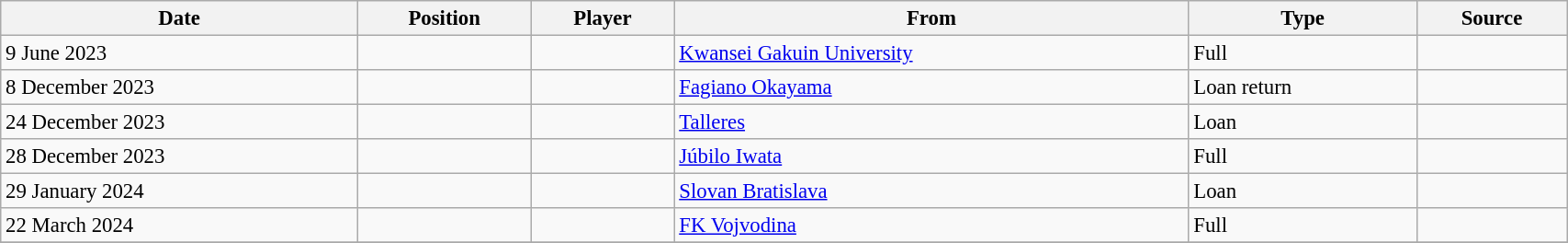<table class="wikitable sortable" style="width:90%; text-align:center; font-size:95%; text-align:left;">
<tr>
<th>Date</th>
<th>Position</th>
<th>Player</th>
<th>From</th>
<th>Type</th>
<th>Source</th>
</tr>
<tr>
<td>9 June 2023</td>
<td></td>
<td></td>
<td> <a href='#'>Kwansei Gakuin University</a></td>
<td>Full</td>
<td></td>
</tr>
<tr>
<td>8 December 2023</td>
<td></td>
<td></td>
<td> <a href='#'>Fagiano Okayama</a></td>
<td>Loan return</td>
<td></td>
</tr>
<tr>
<td>24 December 2023</td>
<td></td>
<td></td>
<td> <a href='#'>Talleres</a></td>
<td>Loan</td>
<td></td>
</tr>
<tr>
<td>28 December 2023</td>
<td></td>
<td></td>
<td> <a href='#'>Júbilo Iwata</a></td>
<td>Full</td>
<td></td>
</tr>
<tr>
<td>29 January 2024</td>
<td></td>
<td></td>
<td> <a href='#'>Slovan Bratislava</a></td>
<td>Loan</td>
<td></td>
</tr>
<tr>
<td>22 March 2024</td>
<td></td>
<td></td>
<td> <a href='#'>FK Vojvodina</a></td>
<td>Full</td>
<td></td>
</tr>
<tr>
</tr>
</table>
